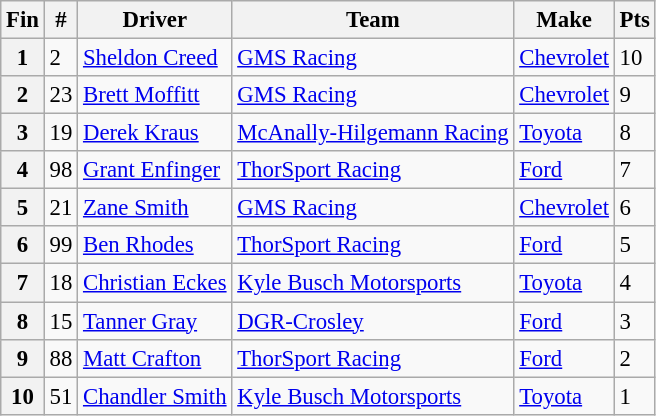<table class="wikitable" style="font-size:95%">
<tr>
<th>Fin</th>
<th>#</th>
<th>Driver</th>
<th>Team</th>
<th>Make</th>
<th>Pts</th>
</tr>
<tr>
<th>1</th>
<td>2</td>
<td><a href='#'>Sheldon Creed</a></td>
<td><a href='#'>GMS Racing</a></td>
<td><a href='#'>Chevrolet</a></td>
<td>10</td>
</tr>
<tr>
<th>2</th>
<td>23</td>
<td><a href='#'>Brett Moffitt</a></td>
<td><a href='#'>GMS Racing</a></td>
<td><a href='#'>Chevrolet</a></td>
<td>9</td>
</tr>
<tr>
<th>3</th>
<td>19</td>
<td><a href='#'>Derek Kraus</a></td>
<td><a href='#'>McAnally-Hilgemann Racing</a></td>
<td><a href='#'>Toyota</a></td>
<td>8</td>
</tr>
<tr>
<th>4</th>
<td>98</td>
<td><a href='#'>Grant Enfinger</a></td>
<td><a href='#'>ThorSport Racing</a></td>
<td><a href='#'>Ford</a></td>
<td>7</td>
</tr>
<tr>
<th>5</th>
<td>21</td>
<td><a href='#'>Zane Smith</a></td>
<td><a href='#'>GMS Racing</a></td>
<td><a href='#'>Chevrolet</a></td>
<td>6</td>
</tr>
<tr>
<th>6</th>
<td>99</td>
<td><a href='#'>Ben Rhodes</a></td>
<td><a href='#'>ThorSport Racing</a></td>
<td><a href='#'>Ford</a></td>
<td>5</td>
</tr>
<tr>
<th>7</th>
<td>18</td>
<td><a href='#'>Christian Eckes</a></td>
<td><a href='#'>Kyle Busch Motorsports</a></td>
<td><a href='#'>Toyota</a></td>
<td>4</td>
</tr>
<tr>
<th>8</th>
<td>15</td>
<td><a href='#'>Tanner Gray</a></td>
<td><a href='#'>DGR-Crosley</a></td>
<td><a href='#'>Ford</a></td>
<td>3</td>
</tr>
<tr>
<th>9</th>
<td>88</td>
<td><a href='#'>Matt Crafton</a></td>
<td><a href='#'>ThorSport Racing</a></td>
<td><a href='#'>Ford</a></td>
<td>2</td>
</tr>
<tr>
<th>10</th>
<td>51</td>
<td><a href='#'>Chandler Smith</a></td>
<td><a href='#'>Kyle Busch Motorsports</a></td>
<td><a href='#'>Toyota</a></td>
<td>1</td>
</tr>
</table>
